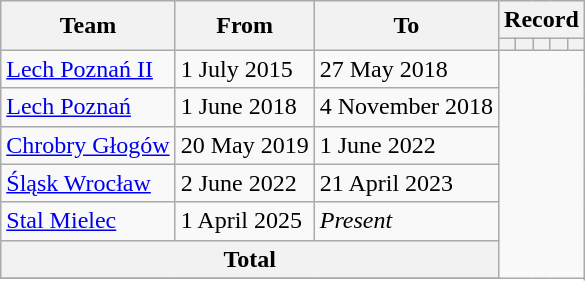<table class=wikitable style="text-align: center">
<tr>
<th rowspan="2">Team</th>
<th rowspan="2">From</th>
<th rowspan="2">To</th>
<th colspan="5">Record</th>
</tr>
<tr>
<th></th>
<th></th>
<th></th>
<th></th>
<th></th>
</tr>
<tr>
<td align="left"><a href='#'>Lech Poznań II</a></td>
<td align="left">1 July 2015</td>
<td align="left">27 May 2018<br></td>
</tr>
<tr>
<td align="left"><a href='#'>Lech Poznań</a></td>
<td align="left">1 June 2018</td>
<td align="left">4 November 2018<br></td>
</tr>
<tr>
<td align="left"><a href='#'>Chrobry Głogów</a></td>
<td align="left">20 May 2019</td>
<td align="left">1 June 2022<br></td>
</tr>
<tr>
<td align="left"><a href='#'>Śląsk Wrocław</a></td>
<td align="left">2 June 2022</td>
<td align="left">21 April 2023<br></td>
</tr>
<tr>
<td align="left"><a href='#'>Stal Mielec</a></td>
<td align="left">1 April 2025</td>
<td align="left"><em>Present</em><br></td>
</tr>
<tr>
<th colspan="3">Total<br></th>
</tr>
<tr>
</tr>
</table>
